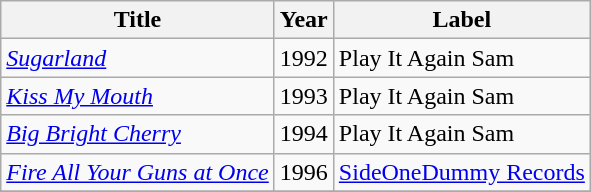<table class="wikitable">
<tr>
<th>Title</th>
<th>Year</th>
<th>Label</th>
</tr>
<tr>
<td><em><a href='#'>Sugarland</a></em></td>
<td>1992</td>
<td>Play It Again Sam</td>
</tr>
<tr>
<td><em><a href='#'>Kiss My Mouth</a></em></td>
<td>1993</td>
<td>Play It Again Sam</td>
</tr>
<tr>
<td><em><a href='#'>Big Bright Cherry</a></em></td>
<td>1994</td>
<td>Play It Again Sam</td>
</tr>
<tr>
<td><em><a href='#'>Fire All Your Guns at Once</a></em></td>
<td>1996</td>
<td><a href='#'>SideOneDummy Records</a></td>
</tr>
<tr>
</tr>
</table>
